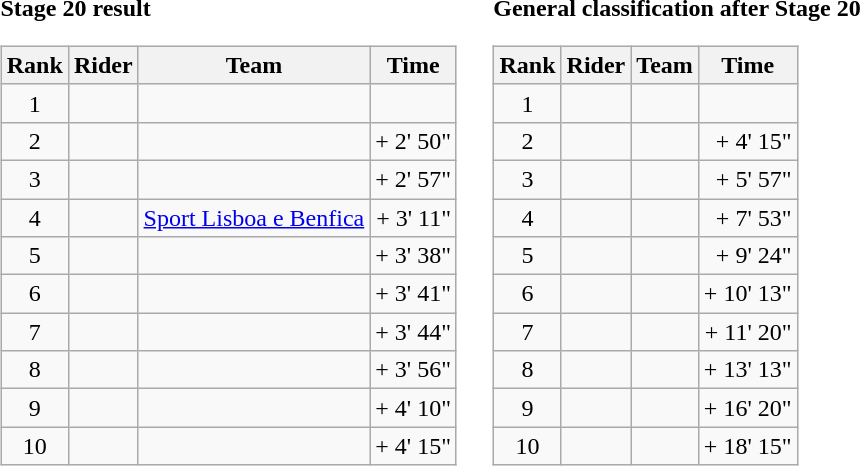<table>
<tr>
<td><strong>Stage 20 result</strong><br><table class="wikitable">
<tr>
<th scope="col">Rank</th>
<th scope="col">Rider</th>
<th scope="col">Team</th>
<th scope="col">Time</th>
</tr>
<tr>
<td style="text-align:center;">1</td>
<td></td>
<td></td>
<td style="text-align:right;"></td>
</tr>
<tr>
<td style="text-align:center;">2</td>
<td></td>
<td></td>
<td style="text-align:right;">+ 2' 50"</td>
</tr>
<tr>
<td style="text-align:center;">3</td>
<td></td>
<td></td>
<td style="text-align:right;">+ 2' 57"</td>
</tr>
<tr>
<td style="text-align:center;">4</td>
<td></td>
<td><a href='#'>Sport Lisboa e Benfica</a></td>
<td style="text-align:right;">+ 3' 11"</td>
</tr>
<tr>
<td style="text-align:center;">5</td>
<td></td>
<td></td>
<td style="text-align:right;">+ 3' 38"</td>
</tr>
<tr>
<td style="text-align:center;">6</td>
<td></td>
<td></td>
<td style="text-align:right;">+ 3' 41"</td>
</tr>
<tr>
<td style="text-align:center;">7</td>
<td></td>
<td></td>
<td style="text-align:right;">+ 3' 44"</td>
</tr>
<tr>
<td style="text-align:center;">8</td>
<td></td>
<td></td>
<td style="text-align:right;">+ 3' 56"</td>
</tr>
<tr>
<td style="text-align:center;">9</td>
<td></td>
<td></td>
<td style="text-align:right;">+ 4' 10"</td>
</tr>
<tr>
<td style="text-align:center;">10</td>
<td></td>
<td></td>
<td style="text-align:right;">+ 4' 15"</td>
</tr>
</table>
</td>
<td></td>
<td><strong>General classification after Stage 20</strong><br><table class="wikitable">
<tr>
<th scope="col">Rank</th>
<th scope="col">Rider</th>
<th scope="col">Team</th>
<th scope="col">Time</th>
</tr>
<tr>
<td style="text-align:center;">1</td>
<td></td>
<td></td>
<td style="text-align:right;"></td>
</tr>
<tr>
<td style="text-align:center;">2</td>
<td></td>
<td></td>
<td style="text-align:right;">+ 4' 15"</td>
</tr>
<tr>
<td style="text-align:center;">3</td>
<td></td>
<td></td>
<td style="text-align:right;">+ 5' 57"</td>
</tr>
<tr>
<td style="text-align:center;">4</td>
<td></td>
<td></td>
<td style="text-align:right;">+ 7' 53"</td>
</tr>
<tr>
<td style="text-align:center;">5</td>
<td></td>
<td></td>
<td style="text-align:right;">+ 9' 24"</td>
</tr>
<tr>
<td style="text-align:center;">6</td>
<td></td>
<td></td>
<td style="text-align:right;">+ 10' 13"</td>
</tr>
<tr>
<td style="text-align:center;">7</td>
<td></td>
<td></td>
<td style="text-align:right;">+ 11' 20"</td>
</tr>
<tr>
<td style="text-align:center;">8</td>
<td></td>
<td></td>
<td style="text-align:right;">+ 13' 13"</td>
</tr>
<tr>
<td style="text-align:center;">9</td>
<td></td>
<td></td>
<td style="text-align:right;">+ 16' 20"</td>
</tr>
<tr>
<td style="text-align:center;">10</td>
<td></td>
<td></td>
<td style="text-align:right;">+ 18' 15"</td>
</tr>
</table>
</td>
</tr>
</table>
